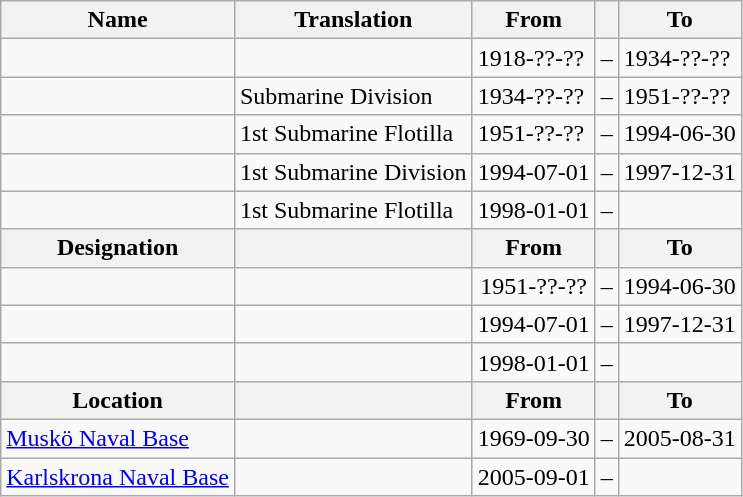<table class="wikitable">
<tr>
<th style="font-weight:bold;">Name</th>
<th style="font-weight:bold;">Translation</th>
<th style="text-align: center; font-weight:bold;">From</th>
<th></th>
<th style="text-align: center; font-weight:bold;">To</th>
</tr>
<tr>
<td></td>
<td></td>
<td>1918-??-??</td>
<td>–</td>
<td>1934-??-??</td>
</tr>
<tr>
<td></td>
<td>Submarine Division</td>
<td>1934-??-??</td>
<td>–</td>
<td>1951-??-??</td>
</tr>
<tr>
<td></td>
<td>1st Submarine Flotilla</td>
<td>1951-??-??</td>
<td>–</td>
<td>1994-06-30</td>
</tr>
<tr>
<td></td>
<td>1st Submarine Division</td>
<td>1994-07-01</td>
<td>–</td>
<td>1997-12-31</td>
</tr>
<tr>
<td></td>
<td>1st Submarine Flotilla</td>
<td>1998-01-01</td>
<td>–</td>
<td></td>
</tr>
<tr>
<th style="font-weight:bold;">Designation</th>
<th style="font-weight:bold;"></th>
<th style="text-align: center; font-weight:bold;">From</th>
<th></th>
<th style="text-align: center; font-weight:bold;">To</th>
</tr>
<tr>
<td></td>
<td></td>
<td style="text-align: center;">1951-??-??</td>
<td style="text-align: center;">–</td>
<td style="text-align: center;">1994-06-30</td>
</tr>
<tr>
<td></td>
<td></td>
<td style="text-align: center;">1994-07-01</td>
<td style="text-align: center;">–</td>
<td style="text-align: center;">1997-12-31</td>
</tr>
<tr>
<td></td>
<td></td>
<td style="text-align: center;">1998-01-01</td>
<td style="text-align: center;">–</td>
<td style="text-align: center;"></td>
</tr>
<tr>
<th style="font-weight:bold;">Location</th>
<th style="font-weight:bold;"></th>
<th style="text-align: center; font-weight:bold;">From</th>
<th></th>
<th style="text-align: center; font-weight:bold;">To</th>
</tr>
<tr>
<td><a href='#'>Muskö Naval Base</a></td>
<td></td>
<td style="text-align: center;">1969-09-30</td>
<td style="text-align: center;">–</td>
<td style="text-align: center;">2005-08-31</td>
</tr>
<tr>
<td><a href='#'>Karlskrona Naval Base</a></td>
<td></td>
<td style="text-align: center;">2005-09-01</td>
<td style="text-align: center;">–</td>
<td style="text-align: center;"></td>
</tr>
</table>
